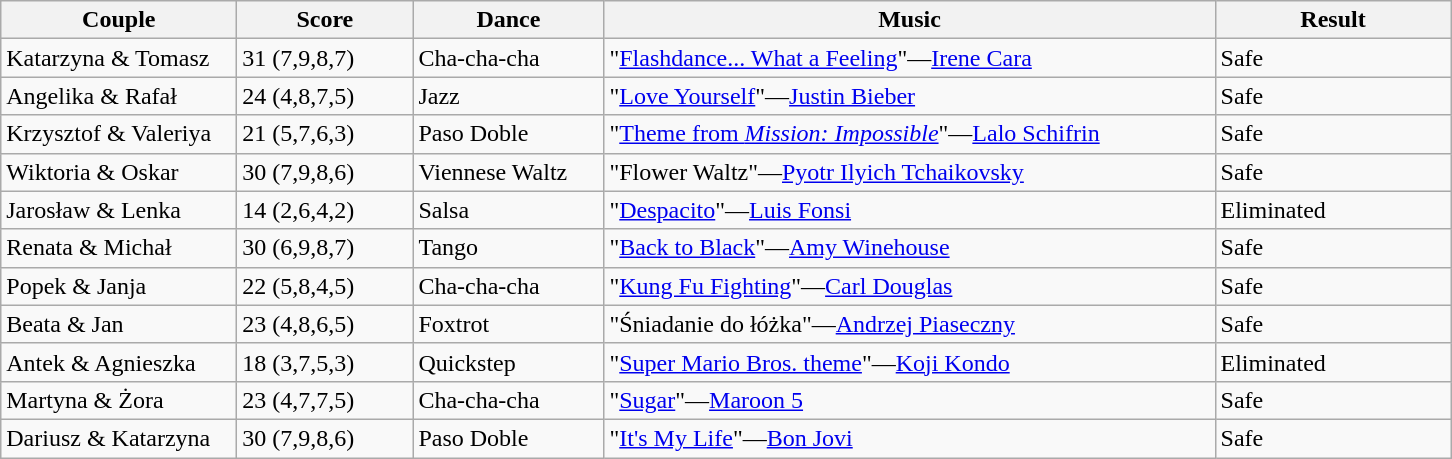<table class="wikitable">
<tr>
<th style="width:150px;">Couple</th>
<th style="width:110px;">Score</th>
<th style="width:120px;">Dance</th>
<th style="width:400px;">Music</th>
<th style="width:150px;">Result</th>
</tr>
<tr>
<td>Katarzyna & Tomasz</td>
<td>31 (7,9,8,7)</td>
<td>Cha-cha-cha</td>
<td>"<a href='#'>Flashdance... What a Feeling</a>"—<a href='#'>Irene Cara</a></td>
<td>Safe</td>
</tr>
<tr>
<td>Angelika & Rafał</td>
<td>24 (4,8,7,5)</td>
<td>Jazz</td>
<td>"<a href='#'>Love Yourself</a>"—<a href='#'>Justin Bieber</a></td>
<td>Safe</td>
</tr>
<tr>
<td>Krzysztof & Valeriya</td>
<td>21 (5,7,6,3)</td>
<td>Paso Doble</td>
<td>"<a href='#'>Theme from <em>Mission: Impossible</em></a>"—<a href='#'>Lalo Schifrin</a></td>
<td>Safe</td>
</tr>
<tr>
<td>Wiktoria & Oskar</td>
<td>30 (7,9,8,6)</td>
<td>Viennese Waltz</td>
<td>"Flower Waltz"—<a href='#'>Pyotr Ilyich Tchaikovsky</a></td>
<td>Safe</td>
</tr>
<tr>
<td>Jarosław & Lenka</td>
<td>14 (2,6,4,2)</td>
<td>Salsa</td>
<td>"<a href='#'>Despacito</a>"—<a href='#'>Luis Fonsi</a></td>
<td>Eliminated</td>
</tr>
<tr>
<td>Renata & Michał</td>
<td>30 (6,9,8,7)</td>
<td>Tango</td>
<td>"<a href='#'>Back to Black</a>"—<a href='#'>Amy Winehouse</a></td>
<td>Safe</td>
</tr>
<tr>
<td>Popek & Janja</td>
<td>22 (5,8,4,5)</td>
<td>Cha-cha-cha</td>
<td>"<a href='#'>Kung Fu Fighting</a>"—<a href='#'>Carl Douglas</a></td>
<td>Safe</td>
</tr>
<tr>
<td>Beata & Jan</td>
<td>23 (4,8,6,5)</td>
<td>Foxtrot</td>
<td>"Śniadanie do łóżka"—<a href='#'>Andrzej Piaseczny</a></td>
<td>Safe</td>
</tr>
<tr>
<td>Antek & Agnieszka</td>
<td>18 (3,7,5,3)</td>
<td>Quickstep</td>
<td>"<a href='#'>Super Mario Bros. theme</a>"—<a href='#'>Koji Kondo</a></td>
<td>Eliminated</td>
</tr>
<tr>
<td>Martyna & Żora</td>
<td>23 (4,7,7,5)</td>
<td>Cha-cha-cha</td>
<td>"<a href='#'>Sugar</a>"—<a href='#'>Maroon 5</a></td>
<td>Safe</td>
</tr>
<tr>
<td>Dariusz & Katarzyna</td>
<td>30 (7,9,8,6)</td>
<td>Paso Doble</td>
<td>"<a href='#'>It's My Life</a>"—<a href='#'>Bon Jovi</a></td>
<td>Safe</td>
</tr>
</table>
